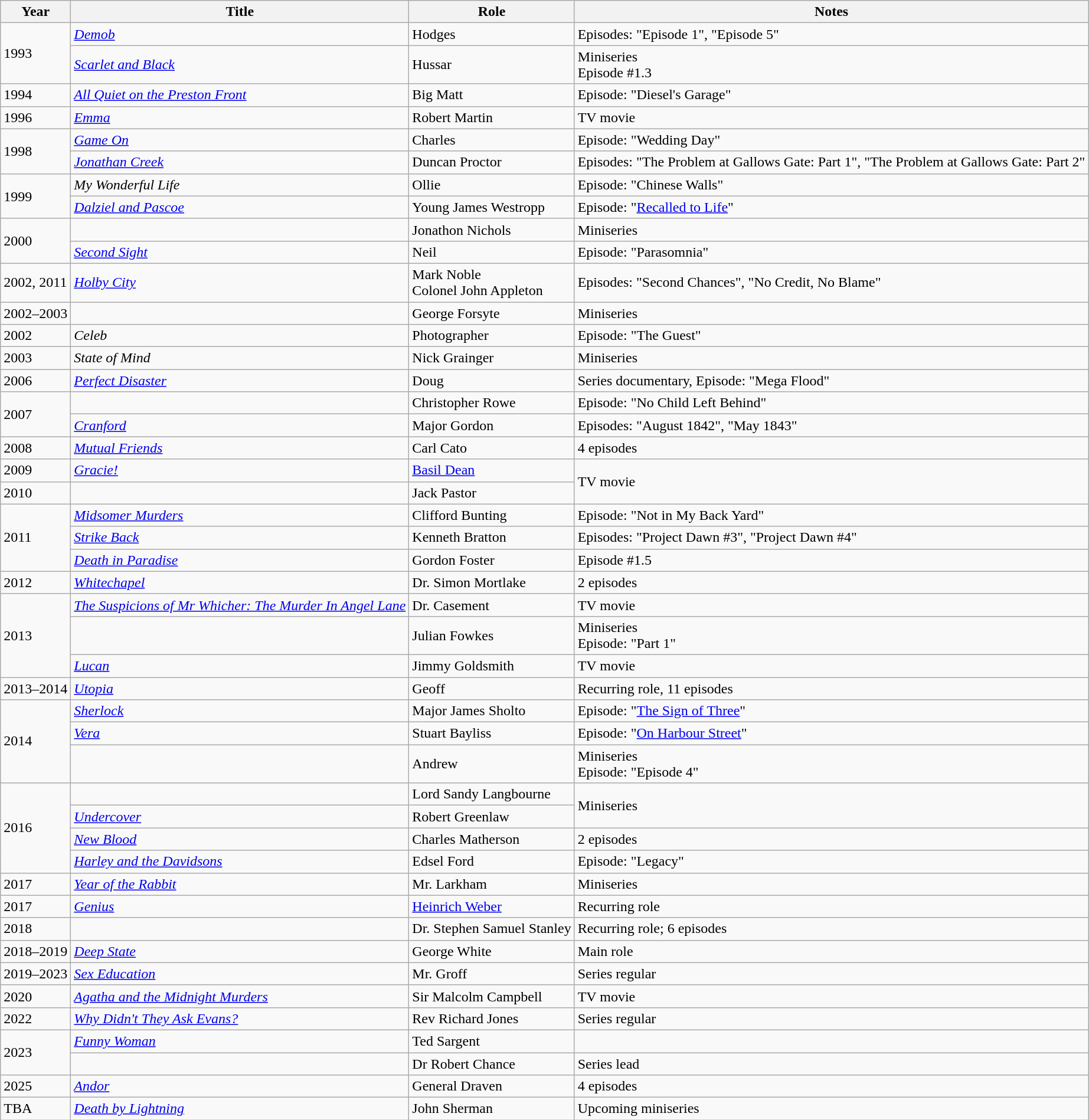<table class="wikitable sortable">
<tr>
<th>Year</th>
<th>Title</th>
<th>Role</th>
<th>Notes</th>
</tr>
<tr>
<td rowspan="2">1993</td>
<td><em><a href='#'>Demob</a></em></td>
<td>Hodges</td>
<td>Episodes: "Episode 1", "Episode 5"</td>
</tr>
<tr>
<td><em><a href='#'>Scarlet and Black</a></em></td>
<td>Hussar</td>
<td>Miniseries<br>Episode #1.3</td>
</tr>
<tr>
<td>1994</td>
<td><em><a href='#'>All Quiet on the Preston Front</a></em></td>
<td>Big Matt</td>
<td>Episode: "Diesel's Garage"</td>
</tr>
<tr>
<td>1996</td>
<td><em><a href='#'>Emma</a></em></td>
<td>Robert Martin</td>
<td>TV movie</td>
</tr>
<tr>
<td rowspan="2">1998</td>
<td><em><a href='#'>Game On</a></em></td>
<td>Charles</td>
<td>Episode: "Wedding Day"</td>
</tr>
<tr>
<td><em><a href='#'>Jonathan Creek</a></em></td>
<td>Duncan Proctor</td>
<td>Episodes: "The Problem at Gallows Gate: Part 1", "The Problem at Gallows Gate: Part 2"</td>
</tr>
<tr>
<td rowspan="2">1999</td>
<td><em>My Wonderful Life</em></td>
<td>Ollie</td>
<td>Episode: "Chinese Walls"</td>
</tr>
<tr>
<td><em><a href='#'>Dalziel and Pascoe</a></em></td>
<td>Young James Westropp</td>
<td>Episode: "<a href='#'>Recalled to Life</a>"</td>
</tr>
<tr>
<td rowspan="2">2000</td>
<td><em></em></td>
<td>Jonathon Nichols</td>
<td>Miniseries</td>
</tr>
<tr>
<td><em><a href='#'>Second Sight</a></em></td>
<td>Neil</td>
<td>Episode: "Parasomnia"</td>
</tr>
<tr>
<td>2002, 2011</td>
<td><em><a href='#'>Holby City</a></em></td>
<td>Mark Noble<br>Colonel John Appleton</td>
<td>Episodes: "Second Chances", "No Credit, No Blame"</td>
</tr>
<tr>
<td>2002–2003</td>
<td><em></em></td>
<td>George Forsyte</td>
<td>Miniseries</td>
</tr>
<tr>
<td>2002</td>
<td><em>Celeb</em></td>
<td>Photographer</td>
<td>Episode: "The Guest"</td>
</tr>
<tr>
<td>2003</td>
<td><em>State of Mind</em></td>
<td>Nick Grainger</td>
<td>Miniseries</td>
</tr>
<tr>
<td>2006</td>
<td><em><a href='#'>Perfect Disaster</a></em></td>
<td>Doug</td>
<td>Series documentary, Episode: "Mega Flood"</td>
</tr>
<tr>
<td rowspan="2">2007</td>
<td><em></em></td>
<td>Christopher Rowe</td>
<td>Episode: "No Child Left Behind"</td>
</tr>
<tr>
<td><em><a href='#'>Cranford</a></em></td>
<td>Major Gordon</td>
<td>Episodes: "August 1842", "May 1843"</td>
</tr>
<tr>
<td>2008</td>
<td><em><a href='#'>Mutual Friends</a></em></td>
<td>Carl Cato</td>
<td>4 episodes</td>
</tr>
<tr>
<td>2009</td>
<td><em><a href='#'>Gracie!</a></em></td>
<td><a href='#'>Basil Dean</a></td>
<td rowspan="2">TV movie</td>
</tr>
<tr>
<td>2010</td>
<td><em></em></td>
<td>Jack Pastor</td>
</tr>
<tr>
<td rowspan="3">2011</td>
<td><em><a href='#'>Midsomer Murders</a></em></td>
<td>Clifford Bunting</td>
<td>Episode: "Not in My Back Yard"</td>
</tr>
<tr>
<td><em><a href='#'>Strike Back</a></em></td>
<td>Kenneth Bratton</td>
<td>Episodes: "Project Dawn #3", "Project Dawn #4"</td>
</tr>
<tr>
<td><em><a href='#'>Death in Paradise</a></em></td>
<td>Gordon Foster</td>
<td>Episode #1.5</td>
</tr>
<tr>
<td>2012</td>
<td><em><a href='#'>Whitechapel</a></em></td>
<td>Dr. Simon Mortlake</td>
<td>2 episodes</td>
</tr>
<tr>
<td rowspan="3">2013</td>
<td><em><a href='#'>The Suspicions of Mr Whicher: The Murder In Angel Lane</a></em></td>
<td>Dr. Casement</td>
<td>TV movie</td>
</tr>
<tr>
<td><em></em></td>
<td>Julian Fowkes</td>
<td>Miniseries<br>Episode: "Part 1"</td>
</tr>
<tr>
<td><em><a href='#'>Lucan</a></em></td>
<td>Jimmy Goldsmith</td>
<td>TV movie</td>
</tr>
<tr>
<td>2013–2014</td>
<td><em><a href='#'>Utopia</a></em></td>
<td>Geoff</td>
<td>Recurring role, 11 episodes</td>
</tr>
<tr>
<td rowspan="3">2014</td>
<td><em><a href='#'>Sherlock</a></em></td>
<td>Major James Sholto</td>
<td>Episode: "<a href='#'>The Sign of Three</a>"</td>
</tr>
<tr>
<td><em><a href='#'>Vera</a></em></td>
<td>Stuart Bayliss</td>
<td>Episode: "<a href='#'>On Harbour Street</a>"</td>
</tr>
<tr>
<td><em></em></td>
<td>Andrew</td>
<td>Miniseries<br>Episode: "Episode 4"</td>
</tr>
<tr>
<td rowspan="4">2016</td>
<td><em></em></td>
<td>Lord Sandy Langbourne</td>
<td rowspan="2">Miniseries</td>
</tr>
<tr>
<td><em><a href='#'>Undercover</a></em></td>
<td>Robert Greenlaw</td>
</tr>
<tr>
<td><em><a href='#'>New Blood</a></em></td>
<td>Charles Matherson</td>
<td>2 episodes</td>
</tr>
<tr>
<td><em><a href='#'>Harley and the Davidsons</a></em></td>
<td>Edsel Ford</td>
<td>Episode: "Legacy"</td>
</tr>
<tr>
<td>2017</td>
<td><em><a href='#'>Year of the Rabbit</a></em></td>
<td>Mr. Larkham</td>
<td>Miniseries</td>
</tr>
<tr>
<td>2017</td>
<td><em><a href='#'>Genius</a></em></td>
<td><a href='#'>Heinrich Weber</a></td>
<td>Recurring role</td>
</tr>
<tr>
<td>2018</td>
<td><em></em></td>
<td>Dr. Stephen Samuel Stanley</td>
<td>Recurring role; 6 episodes</td>
</tr>
<tr>
<td>2018–2019</td>
<td><em><a href='#'>Deep State</a></em></td>
<td>George White</td>
<td>Main role</td>
</tr>
<tr>
<td>2019–2023</td>
<td><em><a href='#'>Sex Education</a></em></td>
<td>Mr. Groff</td>
<td>Series regular</td>
</tr>
<tr>
<td>2020</td>
<td><em><a href='#'>Agatha and the Midnight Murders</a></em></td>
<td>Sir Malcolm Campbell</td>
<td>TV movie</td>
</tr>
<tr>
<td>2022</td>
<td><em><a href='#'>Why Didn't They Ask Evans?</a></em></td>
<td>Rev Richard Jones</td>
<td>Series regular</td>
</tr>
<tr>
<td rowspan="2">2023</td>
<td><em><a href='#'>Funny Woman</a></em></td>
<td>Ted Sargent</td>
<td></td>
</tr>
<tr>
<td><em></em></td>
<td>Dr Robert Chance</td>
<td>Series lead</td>
</tr>
<tr>
<td>2025</td>
<td><em><a href='#'>Andor</a></em></td>
<td>General Draven</td>
<td>4 episodes</td>
</tr>
<tr>
<td>TBA</td>
<td><em><a href='#'>Death by Lightning</a></em></td>
<td>John Sherman</td>
<td>Upcoming miniseries</td>
</tr>
</table>
